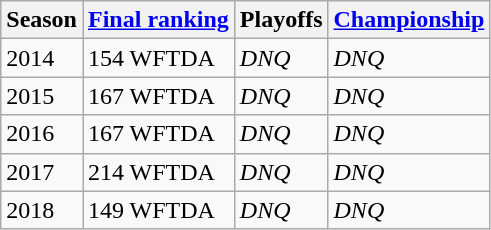<table class="wikitable sortable">
<tr>
<th>Season</th>
<th><a href='#'>Final ranking</a></th>
<th>Playoffs</th>
<th><a href='#'>Championship</a></th>
</tr>
<tr>
<td>2014</td>
<td>154 WFTDA</td>
<td><em>DNQ</em></td>
<td><em>DNQ</em></td>
</tr>
<tr>
<td>2015</td>
<td>167 WFTDA</td>
<td><em>DNQ</em></td>
<td><em>DNQ</em></td>
</tr>
<tr>
<td>2016</td>
<td>167 WFTDA</td>
<td><em>DNQ</em></td>
<td><em>DNQ</em></td>
</tr>
<tr>
<td>2017</td>
<td>214 WFTDA</td>
<td><em>DNQ</em></td>
<td><em>DNQ</em></td>
</tr>
<tr>
<td>2018</td>
<td>149 WFTDA</td>
<td><em>DNQ</em></td>
<td><em>DNQ</em></td>
</tr>
</table>
